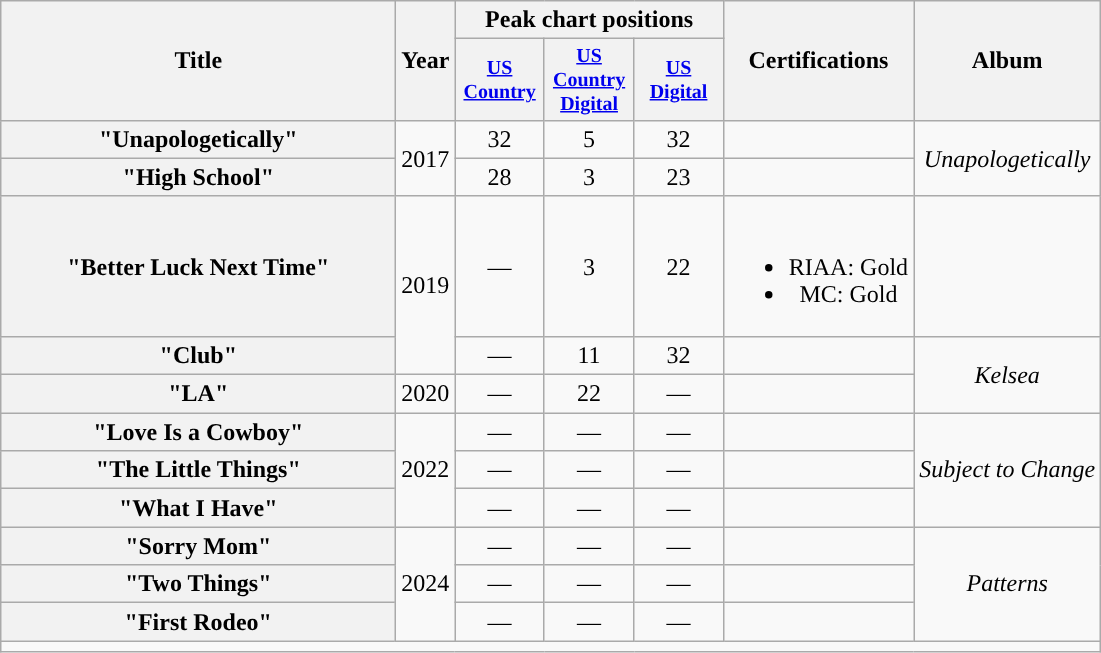<table class="wikitable plainrowheaders" style="text-align:center;">
<tr>
<th rowspan="2" style="width:16em;">Title</th>
<th rowspan="2">Year</th>
<th colspan="3">Peak chart positions</th>
<th rowspan="2">Certifications</th>
<th rowspan="2">Album</th>
</tr>
<tr style="font-size:smaller;">
<th style="width:4em;"><a href='#'>US Country</a><br></th>
<th style="width:4em;"><a href='#'>US Country Digital</a><br></th>
<th style="width:4em;"><a href='#'>US Digital</a><br></th>
</tr>
<tr>
<th scope="row">"Unapologetically"</th>
<td rowspan="2">2017</td>
<td>32</td>
<td>5</td>
<td>32</td>
<td></td>
<td rowspan="2"><em>Unapologetically</em></td>
</tr>
<tr>
<th scope="row">"High School"</th>
<td>28</td>
<td>3</td>
<td>23</td>
<td></td>
</tr>
<tr>
<th scope="row">"Better Luck Next Time"</th>
<td rowspan="2">2019</td>
<td>—</td>
<td>3</td>
<td>22</td>
<td><br><ul><li>RIAA: Gold</li><li>MC: Gold</li></ul></td>
<td></td>
</tr>
<tr>
<th scope="row">"Club"</th>
<td>—</td>
<td>11</td>
<td>32</td>
<td></td>
<td rowspan="2"><em>Kelsea</em></td>
</tr>
<tr>
<th scope="row">"LA"</th>
<td>2020</td>
<td>—</td>
<td>22</td>
<td>—</td>
<td></td>
</tr>
<tr>
<th scope="row">"Love Is a Cowboy"</th>
<td rowspan="3">2022</td>
<td>—</td>
<td>—</td>
<td>—</td>
<td></td>
<td rowspan="3"><em>Subject to Change</em></td>
</tr>
<tr>
<th scope="row">"The Little Things"</th>
<td>—</td>
<td>—</td>
<td>—</td>
<td></td>
</tr>
<tr>
<th scope="row">"What I Have"</th>
<td>—</td>
<td>—</td>
<td>—</td>
<td></td>
</tr>
<tr>
<th scope="row">"Sorry Mom"</th>
<td rowspan="3">2024</td>
<td>—</td>
<td>—</td>
<td>—</td>
<td></td>
<td rowspan="3'"><em>Patterns</em></td>
</tr>
<tr>
<th scope="row">"Two Things"</th>
<td>—</td>
<td>—</td>
<td>—</td>
<td></td>
</tr>
<tr>
<th scope="row">"First Rodeo"</th>
<td>—</td>
<td>—</td>
<td>—</td>
<td></td>
</tr>
<tr>
<td colspan="7"></td>
</tr>
</table>
